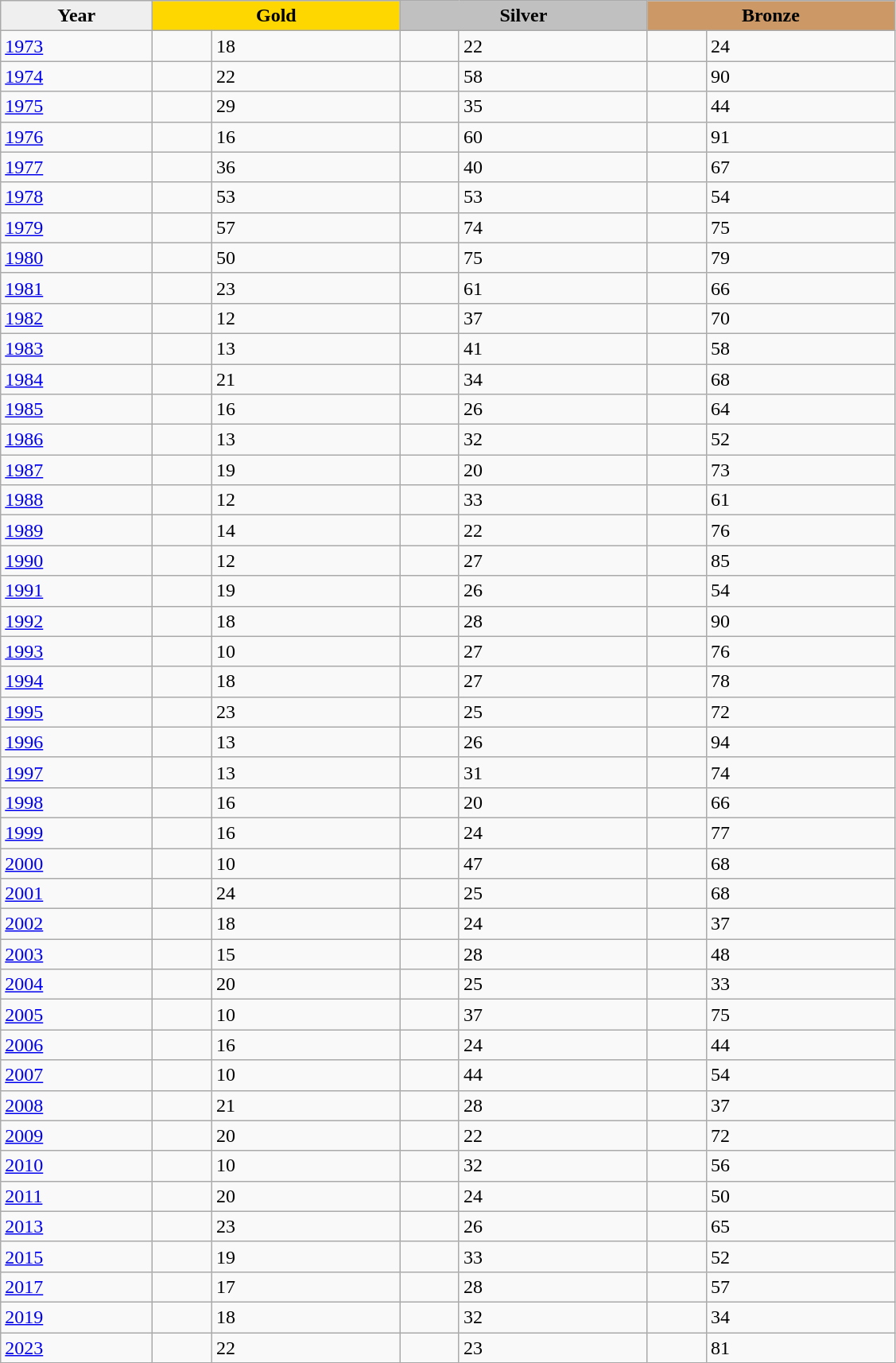<table class="wikitable" style="font-size:100%">
<tr align=center>
<th scope=col style="width:120px; background: #efefef;">Year</th>
<th scope=col colspan=2 style="width:200px; background: gold;">Gold</th>
<th scope=col colspan=2 style="width:200px; background: silver;">Silver</th>
<th scope=col colspan=2 style="width:200px; background: #cc9966;">Bronze</th>
</tr>
<tr>
<td><a href='#'>1973</a></td>
<td></td>
<td>18</td>
<td></td>
<td>22</td>
<td></td>
<td>24</td>
</tr>
<tr>
<td><a href='#'>1974</a></td>
<td></td>
<td>22</td>
<td></td>
<td>58</td>
<td></td>
<td>90</td>
</tr>
<tr>
<td><a href='#'>1975</a></td>
<td></td>
<td>29</td>
<td></td>
<td>35</td>
<td></td>
<td>44</td>
</tr>
<tr>
<td><a href='#'>1976</a></td>
<td></td>
<td>16</td>
<td></td>
<td>60</td>
<td></td>
<td>91</td>
</tr>
<tr>
<td><a href='#'>1977</a></td>
<td></td>
<td>36</td>
<td></td>
<td>40</td>
<td></td>
<td>67</td>
</tr>
<tr>
<td><a href='#'>1978</a></td>
<td></td>
<td>53</td>
<td></td>
<td>53</td>
<td></td>
<td>54</td>
</tr>
<tr>
<td><a href='#'>1979</a></td>
<td></td>
<td>57</td>
<td></td>
<td>74</td>
<td></td>
<td>75</td>
</tr>
<tr>
<td><a href='#'>1980</a></td>
<td></td>
<td>50</td>
<td></td>
<td>75</td>
<td></td>
<td>79</td>
</tr>
<tr>
<td><a href='#'>1981</a></td>
<td></td>
<td>23</td>
<td></td>
<td>61</td>
<td></td>
<td>66</td>
</tr>
<tr>
<td><a href='#'>1982</a></td>
<td></td>
<td>12</td>
<td></td>
<td>37</td>
<td></td>
<td>70</td>
</tr>
<tr>
<td><a href='#'>1983</a></td>
<td></td>
<td>13</td>
<td></td>
<td>41</td>
<td></td>
<td>58</td>
</tr>
<tr>
<td><a href='#'>1984</a></td>
<td></td>
<td>21</td>
<td></td>
<td>34</td>
<td></td>
<td>68</td>
</tr>
<tr>
<td><a href='#'>1985</a></td>
<td></td>
<td>16</td>
<td></td>
<td>26</td>
<td></td>
<td>64</td>
</tr>
<tr>
<td><a href='#'>1986</a></td>
<td></td>
<td>13</td>
<td></td>
<td>32</td>
<td></td>
<td>52</td>
</tr>
<tr>
<td><a href='#'>1987</a></td>
<td></td>
<td>19</td>
<td></td>
<td>20</td>
<td></td>
<td>73</td>
</tr>
<tr>
<td><a href='#'>1988</a></td>
<td></td>
<td>12</td>
<td></td>
<td>33</td>
<td></td>
<td>61</td>
</tr>
<tr>
<td><a href='#'>1989</a></td>
<td></td>
<td>14</td>
<td></td>
<td>22</td>
<td></td>
<td>76</td>
</tr>
<tr>
<td><a href='#'>1990</a></td>
<td></td>
<td>12</td>
<td></td>
<td>27</td>
<td></td>
<td>85</td>
</tr>
<tr>
<td><a href='#'>1991</a></td>
<td></td>
<td>19</td>
<td></td>
<td>26</td>
<td></td>
<td>54</td>
</tr>
<tr>
<td><a href='#'>1992</a></td>
<td></td>
<td>18</td>
<td></td>
<td>28</td>
<td></td>
<td>90</td>
</tr>
<tr>
<td><a href='#'>1993</a></td>
<td></td>
<td>10</td>
<td></td>
<td>27</td>
<td></td>
<td>76</td>
</tr>
<tr>
<td><a href='#'>1994</a></td>
<td></td>
<td>18</td>
<td></td>
<td>27</td>
<td></td>
<td>78</td>
</tr>
<tr>
<td><a href='#'>1995</a></td>
<td></td>
<td>23</td>
<td></td>
<td>25</td>
<td></td>
<td>72</td>
</tr>
<tr>
<td><a href='#'>1996</a></td>
<td></td>
<td>13</td>
<td></td>
<td>26</td>
<td></td>
<td>94</td>
</tr>
<tr>
<td><a href='#'>1997</a></td>
<td></td>
<td>13</td>
<td></td>
<td>31</td>
<td></td>
<td>74</td>
</tr>
<tr>
<td><a href='#'>1998</a></td>
<td></td>
<td>16</td>
<td></td>
<td>20</td>
<td></td>
<td>66</td>
</tr>
<tr>
<td><a href='#'>1999</a></td>
<td></td>
<td>16</td>
<td></td>
<td>24</td>
<td></td>
<td>77</td>
</tr>
<tr>
<td><a href='#'>2000</a></td>
<td></td>
<td>10</td>
<td></td>
<td>47</td>
<td></td>
<td>68</td>
</tr>
<tr>
<td><a href='#'>2001</a></td>
<td></td>
<td>24</td>
<td></td>
<td>25</td>
<td></td>
<td>68</td>
</tr>
<tr>
<td><a href='#'>2002</a></td>
<td></td>
<td>18</td>
<td></td>
<td>24</td>
<td></td>
<td>37</td>
</tr>
<tr>
<td><a href='#'>2003</a></td>
<td></td>
<td>15</td>
<td></td>
<td>28</td>
<td></td>
<td>48</td>
</tr>
<tr>
<td><a href='#'>2004</a></td>
<td></td>
<td>20</td>
<td></td>
<td>25</td>
<td></td>
<td>33</td>
</tr>
<tr>
<td><a href='#'>2005</a></td>
<td></td>
<td>10</td>
<td></td>
<td>37</td>
<td></td>
<td>75</td>
</tr>
<tr>
<td><a href='#'>2006</a></td>
<td></td>
<td>16</td>
<td></td>
<td>24</td>
<td></td>
<td>44</td>
</tr>
<tr>
<td><a href='#'>2007</a></td>
<td></td>
<td>10</td>
<td></td>
<td>44</td>
<td></td>
<td>54</td>
</tr>
<tr>
<td><a href='#'>2008</a></td>
<td></td>
<td>21</td>
<td></td>
<td>28</td>
<td></td>
<td>37</td>
</tr>
<tr>
<td><a href='#'>2009</a></td>
<td></td>
<td>20</td>
<td></td>
<td>22</td>
<td></td>
<td>72</td>
</tr>
<tr>
<td><a href='#'>2010</a></td>
<td></td>
<td>10</td>
<td></td>
<td>32</td>
<td></td>
<td>56</td>
</tr>
<tr>
<td><a href='#'>2011</a></td>
<td></td>
<td>20</td>
<td></td>
<td>24</td>
<td></td>
<td>50</td>
</tr>
<tr>
<td><a href='#'>2013</a></td>
<td></td>
<td>23</td>
<td></td>
<td>26</td>
<td></td>
<td>65</td>
</tr>
<tr>
<td><a href='#'>2015</a></td>
<td></td>
<td>19</td>
<td></td>
<td>33</td>
<td></td>
<td>52</td>
</tr>
<tr>
<td><a href='#'>2017</a></td>
<td></td>
<td>17</td>
<td></td>
<td>28</td>
<td></td>
<td>57</td>
</tr>
<tr>
<td><a href='#'>2019</a></td>
<td></td>
<td>18</td>
<td></td>
<td>32</td>
<td></td>
<td>34</td>
</tr>
<tr>
<td><a href='#'>2023</a></td>
<td></td>
<td>22</td>
<td></td>
<td>23</td>
<td></td>
<td>81</td>
</tr>
</table>
